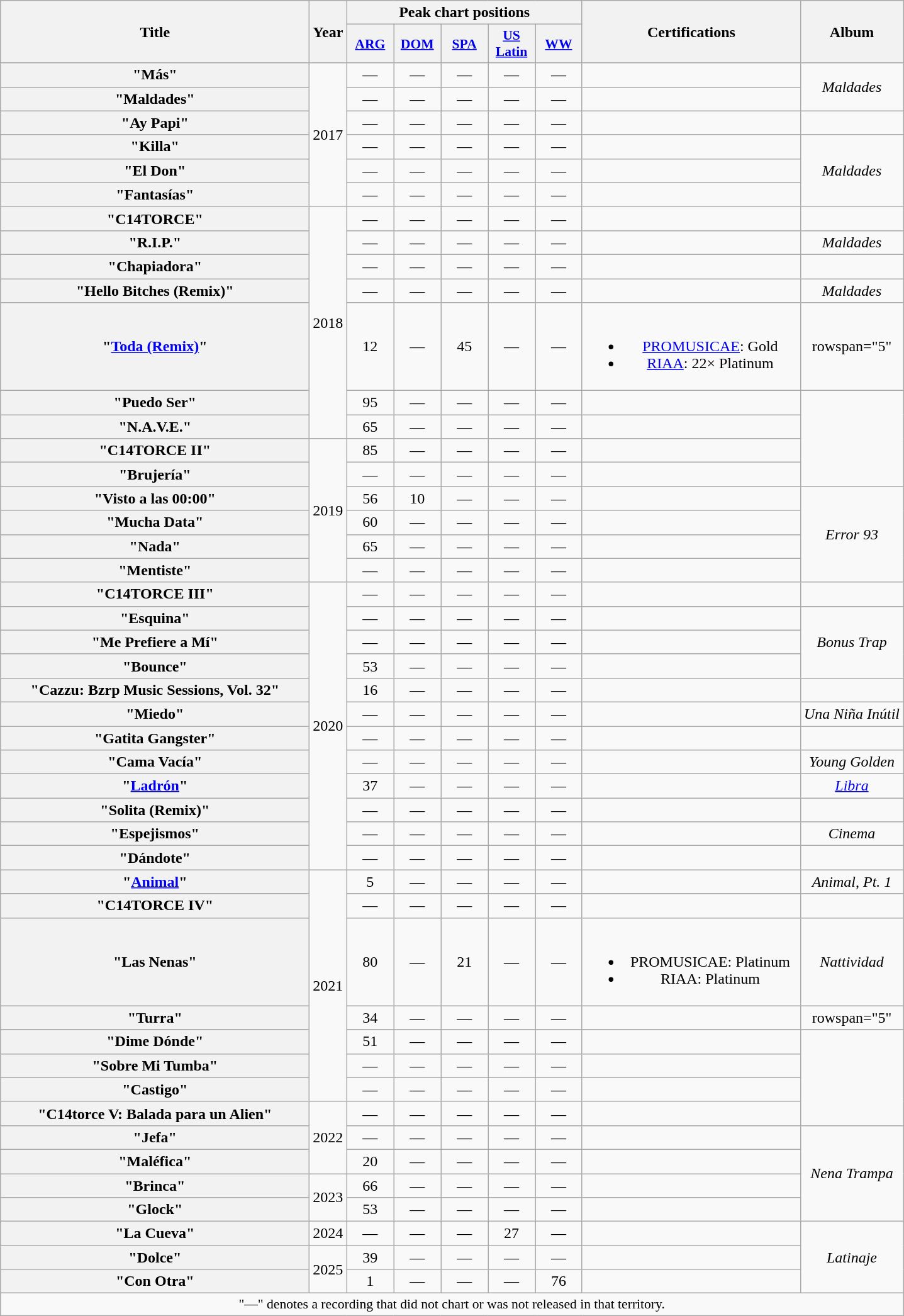<table class="wikitable plainrowheaders" style="text-align:center;">
<tr>
<th scope="col" rowspan="2" style="width:20em;">Title</th>
<th scope="col" rowspan="2">Year</th>
<th scope="col" colspan="5">Peak chart positions</th>
<th scope="col" rowspan="2" style="width:14em;">Certifications</th>
<th scope="col" rowspan="2">Album</th>
</tr>
<tr>
<th scope="col" style="width:3em;font-size:90%;"><a href='#'>ARG</a><br></th>
<th scope="col" style="width:3em;font-size:90%;"><a href='#'>DOM</a><br></th>
<th scope="col" style="width:3em;font-size:90%;"><a href='#'>SPA</a><br></th>
<th scope="col" style="width:3em;font-size:90%;"><a href='#'>US<br>Latin</a><br></th>
<th scope="col" style="width:3em;font-size:90%;"><a href='#'>WW</a><br></th>
</tr>
<tr>
<th scope="row">"Más"</th>
<td rowspan="6">2017</td>
<td>—</td>
<td>—</td>
<td>—</td>
<td>—</td>
<td>—</td>
<td></td>
<td rowspan="2"><em>Maldades</em></td>
</tr>
<tr>
<th scope="row">"Maldades"</th>
<td>—</td>
<td>—</td>
<td>—</td>
<td>—</td>
<td>—</td>
<td></td>
</tr>
<tr>
<th scope="row">"Ay Papi"<br></th>
<td>—</td>
<td>—</td>
<td>—</td>
<td>—</td>
<td>—</td>
<td></td>
<td></td>
</tr>
<tr>
<th scope="row">"Killa"</th>
<td>—</td>
<td>—</td>
<td>—</td>
<td>—</td>
<td>—</td>
<td></td>
<td rowspan="3"><em>Maldades</em></td>
</tr>
<tr>
<th scope="row">"El Don"</th>
<td>—</td>
<td>—</td>
<td>—</td>
<td>—</td>
<td>—</td>
<td></td>
</tr>
<tr>
<th scope="row">"Fantasías"</th>
<td>—</td>
<td>—</td>
<td>—</td>
<td>—</td>
<td>—</td>
<td></td>
</tr>
<tr>
<th scope="row">"C14TORCE"<br></th>
<td rowspan="7">2018</td>
<td>—</td>
<td>—</td>
<td>—</td>
<td>—</td>
<td>—</td>
<td></td>
<td></td>
</tr>
<tr>
<th scope="row">"R.I.P."</th>
<td>—</td>
<td>—</td>
<td>—</td>
<td>—</td>
<td>—</td>
<td></td>
<td><em>Maldades</em></td>
</tr>
<tr>
<th scope="row">"Chapiadora"</th>
<td>—</td>
<td>—</td>
<td>—</td>
<td>—</td>
<td>—</td>
<td></td>
<td></td>
</tr>
<tr>
<th scope="row">"Hello Bitches (Remix)"<br></th>
<td>—</td>
<td>—</td>
<td>—</td>
<td>—</td>
<td>—</td>
<td></td>
<td><em>Maldades</em></td>
</tr>
<tr>
<th scope="row">"<a href='#'>Toda (Remix)</a>"<br></th>
<td>12</td>
<td>—</td>
<td>45</td>
<td>—</td>
<td>—</td>
<td><br><ul><li><a href='#'>PROMUSICAE</a>: Gold</li><li><a href='#'>RIAA</a>: 22× Platinum </li></ul></td>
<td>rowspan="5" </td>
</tr>
<tr>
<th scope="row">"Puedo Ser"<br></th>
<td>95</td>
<td>—</td>
<td>—</td>
<td>—</td>
<td>—</td>
<td></td>
</tr>
<tr>
<th scope="row">"N.A.V.E."</th>
<td>65</td>
<td>—</td>
<td>—</td>
<td>—</td>
<td>—</td>
<td></td>
</tr>
<tr>
<th scope="row">"C14TORCE II"</th>
<td rowspan="6">2019</td>
<td>85</td>
<td>—</td>
<td>—</td>
<td>—</td>
<td>—</td>
<td></td>
</tr>
<tr>
<th scope="row">"Brujería"</th>
<td>—</td>
<td>—</td>
<td>—</td>
<td>—</td>
<td>—</td>
<td></td>
</tr>
<tr>
<th scope="row">"Visto a las 00:00"</th>
<td>56</td>
<td>10</td>
<td>—</td>
<td>—</td>
<td>—</td>
<td></td>
<td rowspan="4"><em>Error 93</em></td>
</tr>
<tr>
<th scope="row">"Mucha Data"</th>
<td>60</td>
<td>—</td>
<td>—</td>
<td>—</td>
<td>—</td>
<td></td>
</tr>
<tr>
<th scope="row">"Nada"<br></th>
<td>65</td>
<td>—</td>
<td>—</td>
<td>—</td>
<td>—</td>
<td></td>
</tr>
<tr>
<th scope="row">"Mentiste"</th>
<td>—</td>
<td>—</td>
<td>—</td>
<td>—</td>
<td>—</td>
<td></td>
</tr>
<tr>
<th scope="row">"C14TORCE III"</th>
<td rowspan="12">2020</td>
<td>—</td>
<td>—</td>
<td>—</td>
<td>—</td>
<td>—</td>
<td></td>
<td></td>
</tr>
<tr>
<th scope="row">"Esquina"<br></th>
<td>—</td>
<td>—</td>
<td>—</td>
<td>—</td>
<td>—</td>
<td></td>
<td rowspan="3"><em>Bonus Trap</em></td>
</tr>
<tr>
<th scope="row">"Me Prefiere a Mí"<br></th>
<td>—</td>
<td>—</td>
<td>—</td>
<td>—</td>
<td>—</td>
<td></td>
</tr>
<tr>
<th scope="row">"Bounce"</th>
<td>53</td>
<td>—</td>
<td>—</td>
<td>—</td>
<td>—</td>
<td></td>
</tr>
<tr>
<th scope="row">"Cazzu: Bzrp Music Sessions, Vol. 32"<br></th>
<td>16</td>
<td>—</td>
<td>—</td>
<td>—</td>
<td>—</td>
<td></td>
<td></td>
</tr>
<tr>
<th scope="row">"Miedo"</th>
<td>—</td>
<td>—</td>
<td>—</td>
<td>—</td>
<td>—</td>
<td></td>
<td><em>Una Niña Inútil</em></td>
</tr>
<tr>
<th scope="row">"Gatita Gangster"<br></th>
<td>—</td>
<td>—</td>
<td>—</td>
<td>—</td>
<td>—</td>
<td></td>
<td></td>
</tr>
<tr>
<th scope="row">"Cama Vacía"<br></th>
<td>—</td>
<td>—</td>
<td>—</td>
<td>—</td>
<td>—</td>
<td></td>
<td><em>Young Golden</em></td>
</tr>
<tr>
<th scope="row">"<a href='#'>Ladrón</a>"<br></th>
<td>37</td>
<td>—</td>
<td>—</td>
<td>—</td>
<td>—</td>
<td></td>
<td><em><a href='#'>Libra</a></em></td>
</tr>
<tr>
<th scope="row">"Solita (Remix)"<br></th>
<td>—</td>
<td>—</td>
<td>—</td>
<td>—</td>
<td>—</td>
<td></td>
<td></td>
</tr>
<tr>
<th scope="row">"Espejismos"<br></th>
<td>—</td>
<td>—</td>
<td>—</td>
<td>—</td>
<td>—</td>
<td></td>
<td><em>Cinema</em></td>
</tr>
<tr>
<th scope="row">"Dándote"<br></th>
<td>—</td>
<td>—</td>
<td>—</td>
<td>—</td>
<td>—</td>
<td></td>
<td></td>
</tr>
<tr>
<th scope="row">"<a href='#'>Animal</a>"<br></th>
<td rowspan="7">2021</td>
<td>5</td>
<td>—</td>
<td>—</td>
<td>—</td>
<td>—</td>
<td></td>
<td><em>Animal, Pt. 1</em></td>
</tr>
<tr>
<th scope="row">"C14TORCE IV"</th>
<td>—</td>
<td>—</td>
<td>—</td>
<td>—</td>
<td>—</td>
<td></td>
<td></td>
</tr>
<tr>
<th scope="row">"Las Nenas"<br></th>
<td>80</td>
<td>—</td>
<td>21</td>
<td>—</td>
<td>—</td>
<td><br><ul><li>PROMUSICAE: Platinum</li><li>RIAA: Platinum </li></ul></td>
<td><em>Nattividad</em></td>
</tr>
<tr>
<th scope="row">"Turra"<br></th>
<td>34</td>
<td>—</td>
<td>—</td>
<td>—</td>
<td>—</td>
<td></td>
<td>rowspan="5" </td>
</tr>
<tr>
<th scope="row">"Dime Dónde"<br></th>
<td>51</td>
<td>—</td>
<td>—</td>
<td>—</td>
<td>—</td>
<td></td>
</tr>
<tr>
<th scope="row">"Sobre Mi Tumba"</th>
<td>—</td>
<td>—</td>
<td>—</td>
<td>—</td>
<td>—</td>
<td></td>
</tr>
<tr>
<th scope="row">"Castigo"</th>
<td>—</td>
<td>—</td>
<td>—</td>
<td>—</td>
<td>—</td>
<td></td>
</tr>
<tr>
<th scope="row">"C14torce V: Balada para un Alien"</th>
<td rowspan="3">2022</td>
<td>—</td>
<td>—</td>
<td>—</td>
<td>—</td>
<td>—</td>
<td></td>
</tr>
<tr>
<th scope="row">"Jefa"</th>
<td>—</td>
<td>—</td>
<td>—</td>
<td>—</td>
<td>—</td>
<td></td>
<td rowspan="4"><em>Nena Trampa</em></td>
</tr>
<tr>
<th scope="row">"Maléfica"<br></th>
<td>20</td>
<td>—</td>
<td>—</td>
<td>—</td>
<td>—</td>
<td></td>
</tr>
<tr>
<th scope="row">"Brinca"<br></th>
<td rowspan="2">2023</td>
<td>66</td>
<td>—</td>
<td>—</td>
<td>—</td>
<td>—</td>
<td></td>
</tr>
<tr>
<th scope="row">"Glock"<br></th>
<td>53</td>
<td>—</td>
<td>—</td>
<td>—</td>
<td>—</td>
<td></td>
</tr>
<tr>
<th scope="row">"La Cueva"</th>
<td>2024</td>
<td>—</td>
<td>—</td>
<td>—</td>
<td>27</td>
<td>—</td>
<td></td>
<td rowspan="3"><em>Latinaje</em></td>
</tr>
<tr>
<th scope="row">"Dolce"</th>
<td rowspan="2">2025</td>
<td>39</td>
<td>—</td>
<td>—</td>
<td>—</td>
<td>—</td>
<td></td>
</tr>
<tr>
<th scope="row">"Con Otra"</th>
<td>1</td>
<td>—</td>
<td>—</td>
<td>—</td>
<td>76</td>
<td></td>
</tr>
<tr>
<td colspan="14" style="font-size:90%">"—" denotes a recording that did not chart or was not released in that territory.</td>
</tr>
</table>
